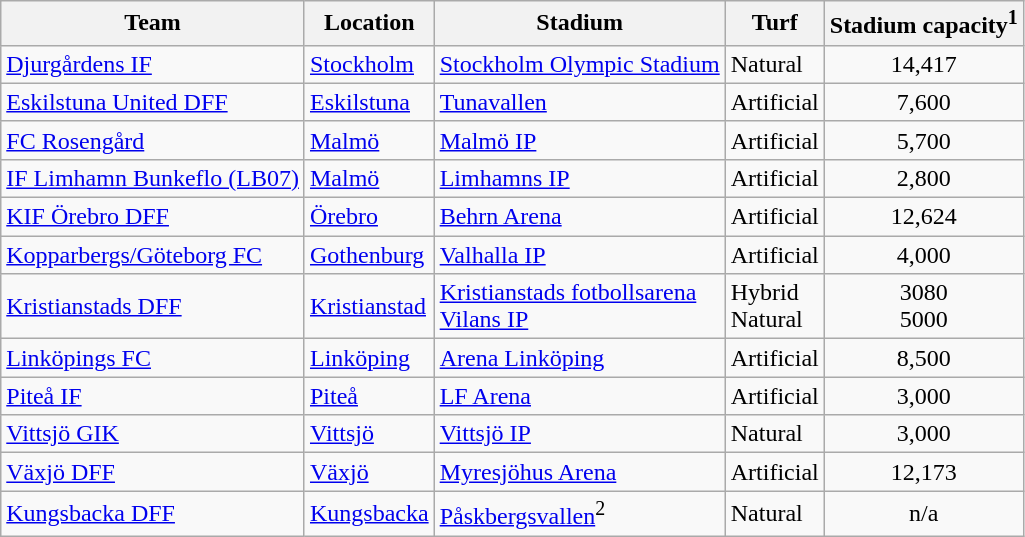<table class="wikitable sortable" style="text-align: left;">
<tr>
<th>Team</th>
<th>Location</th>
<th>Stadium</th>
<th>Turf</th>
<th>Stadium capacity<sup>1</sup></th>
</tr>
<tr>
<td><a href='#'>Djurgårdens IF</a></td>
<td><a href='#'>Stockholm</a></td>
<td><a href='#'>Stockholm Olympic Stadium</a></td>
<td>Natural</td>
<td align="center">14,417</td>
</tr>
<tr>
<td><a href='#'>Eskilstuna United DFF</a></td>
<td><a href='#'>Eskilstuna</a></td>
<td><a href='#'>Tunavallen</a></td>
<td>Artificial</td>
<td align="center">7,600</td>
</tr>
<tr>
<td><a href='#'>FC Rosengård</a></td>
<td><a href='#'>Malmö</a></td>
<td><a href='#'>Malmö IP</a></td>
<td>Artificial</td>
<td align="center">5,700</td>
</tr>
<tr>
<td><a href='#'>IF Limhamn Bunkeflo (LB07)</a></td>
<td><a href='#'>Malmö</a></td>
<td><a href='#'>Limhamns IP</a></td>
<td>Artificial</td>
<td align="center">2,800</td>
</tr>
<tr>
<td><a href='#'>KIF Örebro DFF</a></td>
<td><a href='#'>Örebro</a></td>
<td><a href='#'>Behrn Arena</a></td>
<td>Artificial</td>
<td align="center">12,624</td>
</tr>
<tr>
<td><a href='#'>Kopparbergs/Göteborg FC</a></td>
<td><a href='#'>Gothenburg</a></td>
<td><a href='#'>Valhalla IP</a></td>
<td>Artificial</td>
<td align="center">4,000</td>
</tr>
<tr>
<td><a href='#'>Kristianstads DFF</a></td>
<td><a href='#'>Kristianstad</a></td>
<td><a href='#'>Kristianstads fotbollsarena</a><br><a href='#'>Vilans IP</a></td>
<td>Hybrid<br>Natural</td>
<td align="center">3080<br>5000</td>
</tr>
<tr>
<td><a href='#'>Linköpings FC</a></td>
<td><a href='#'>Linköping</a></td>
<td><a href='#'>Arena Linköping</a></td>
<td>Artificial</td>
<td align="center">8,500</td>
</tr>
<tr>
<td><a href='#'>Piteå IF</a></td>
<td><a href='#'>Piteå</a></td>
<td><a href='#'>LF Arena</a></td>
<td>Artificial</td>
<td align="center">3,000</td>
</tr>
<tr>
<td><a href='#'>Vittsjö GIK</a></td>
<td><a href='#'>Vittsjö</a></td>
<td><a href='#'>Vittsjö IP</a></td>
<td>Natural</td>
<td align="center">3,000</td>
</tr>
<tr>
<td><a href='#'>Växjö DFF</a></td>
<td><a href='#'>Växjö</a></td>
<td><a href='#'>Myresjöhus Arena</a></td>
<td>Artificial</td>
<td align="center">12,173</td>
</tr>
<tr>
<td><a href='#'>Kungsbacka DFF</a></td>
<td><a href='#'>Kungsbacka</a></td>
<td><a href='#'>Påskbergsvallen</a><sup>2</sup></td>
<td>Natural</td>
<td align="center">n/a</td>
</tr>
</table>
